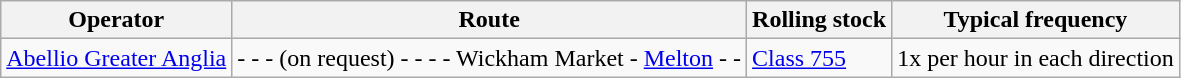<table class="wikitable vatop">
<tr>
<th>Operator</th>
<th>Route</th>
<th>Rolling stock</th>
<th>Typical frequency</th>
</tr>
<tr>
<td><a href='#'>Abellio Greater Anglia</a></td>
<td> -  -  -  (on request) -  -  -  - Wickham Market - <a href='#'>Melton</a> -  - </td>
<td><a href='#'>Class 755</a></td>
<td>1x per hour in each direction</td>
</tr>
</table>
